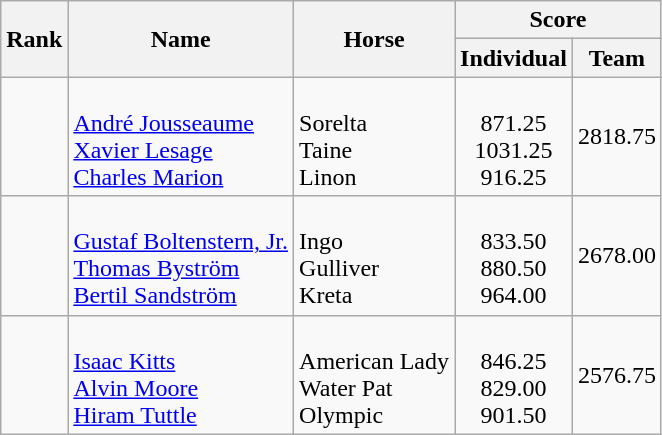<table class="wikitable" style="text-align:center;">
<tr>
<th rowspan="2">Rank</th>
<th rowspan="2">Name</th>
<th rowspan="2">Horse</th>
<th colspan="2">Score</th>
</tr>
<tr>
<th>Individual</th>
<th>Team</th>
</tr>
<tr>
<td></td>
<td align="left"> <br> <a href='#'>André Jousseaume</a><br><a href='#'>Xavier Lesage</a><br><a href='#'>Charles Marion</a></td>
<td align="left"><br>Sorelta<br>Taine<br>Linon</td>
<td><br>871.25<br>1031.25<br>916.25</td>
<td>2818.75</td>
</tr>
<tr>
<td></td>
<td align="left"> <br> <a href='#'>Gustaf Boltenstern, Jr.</a><br><a href='#'>Thomas Byström</a><br><a href='#'>Bertil Sandström</a></td>
<td align="left"><br>Ingo<br>Gulliver<br>Kreta</td>
<td><br>833.50<br>880.50<br>964.00</td>
<td>2678.00</td>
</tr>
<tr>
<td></td>
<td align="left"> <br> <a href='#'>Isaac Kitts</a><br><a href='#'>Alvin Moore</a><br><a href='#'>Hiram Tuttle</a></td>
<td align="left"><br>American Lady<br>Water Pat<br>Olympic</td>
<td><br>846.25<br>829.00<br>901.50</td>
<td>2576.75</td>
</tr>
</table>
